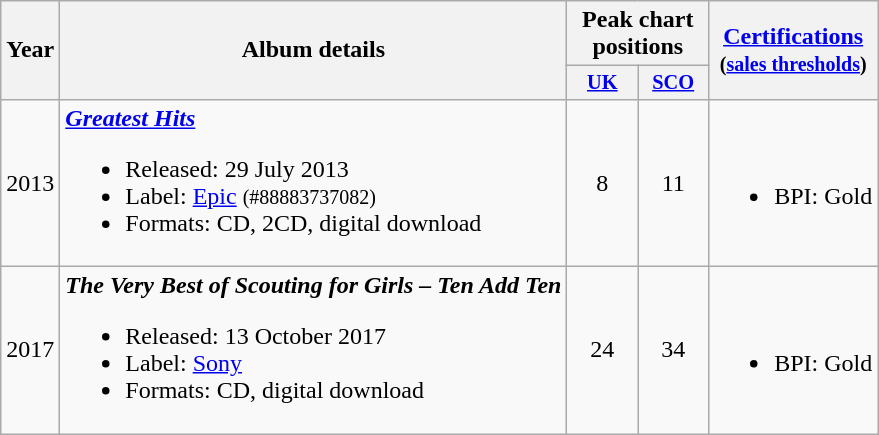<table class="wikitable" style="text-align:center;">
<tr>
<th rowspan="2">Year</th>
<th rowspan="2">Album details</th>
<th colspan="2">Peak chart positions</th>
<th rowspan="2"><a href='#'>Certifications</a><br><small>(<a href='#'>sales thresholds</a>)</small></th>
</tr>
<tr>
<th style="width:3em;font-size:85%;"><a href='#'>UK</a><br></th>
<th style="width:3em;font-size:85%;"><a href='#'>SCO</a><br></th>
</tr>
<tr>
<td>2013</td>
<td align="left"><strong><em><a href='#'>Greatest Hits</a></em></strong><br><ul><li>Released: 29 July 2013</li><li>Label: <a href='#'>Epic</a> <small>(#88883737082)</small></li><li>Formats: CD, 2CD, digital download</li></ul></td>
<td>8</td>
<td>11</td>
<td align="left"><br><ul><li>BPI: Gold</li></ul></td>
</tr>
<tr>
<td>2017</td>
<td align="left"><strong><em>The Very Best of Scouting for Girls – Ten Add Ten</em></strong><br><ul><li>Released: 13 October 2017</li><li>Label: <a href='#'>Sony</a></li><li>Formats: CD, digital download</li></ul></td>
<td>24</td>
<td>34</td>
<td align="left"><br><ul><li>BPI: Gold</li></ul></td>
</tr>
</table>
